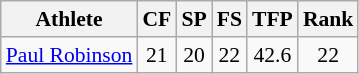<table class="wikitable" border="1" style="font-size:90%">
<tr>
<th>Athlete</th>
<th>CF</th>
<th>SP</th>
<th>FS</th>
<th>TFP</th>
<th>Rank</th>
</tr>
<tr align=center>
<td align=left><a href='#'>Paul Robinson</a></td>
<td>21</td>
<td>20</td>
<td>22</td>
<td>42.6</td>
<td>22</td>
</tr>
</table>
